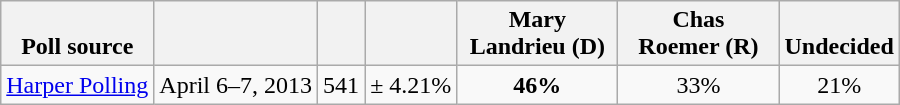<table class="wikitable" style="text-align:center">
<tr valign= bottom>
<th>Poll source</th>
<th></th>
<th></th>
<th></th>
<th style="width:100px;">Mary<br>Landrieu (D)</th>
<th style="width:100px;">Chas<br>Roemer (R)</th>
<th>Undecided</th>
</tr>
<tr>
<td align=left><a href='#'>Harper Polling</a></td>
<td>April 6–7, 2013</td>
<td>541</td>
<td>± 4.21%</td>
<td><strong>46%</strong></td>
<td>33%</td>
<td>21%</td>
</tr>
</table>
